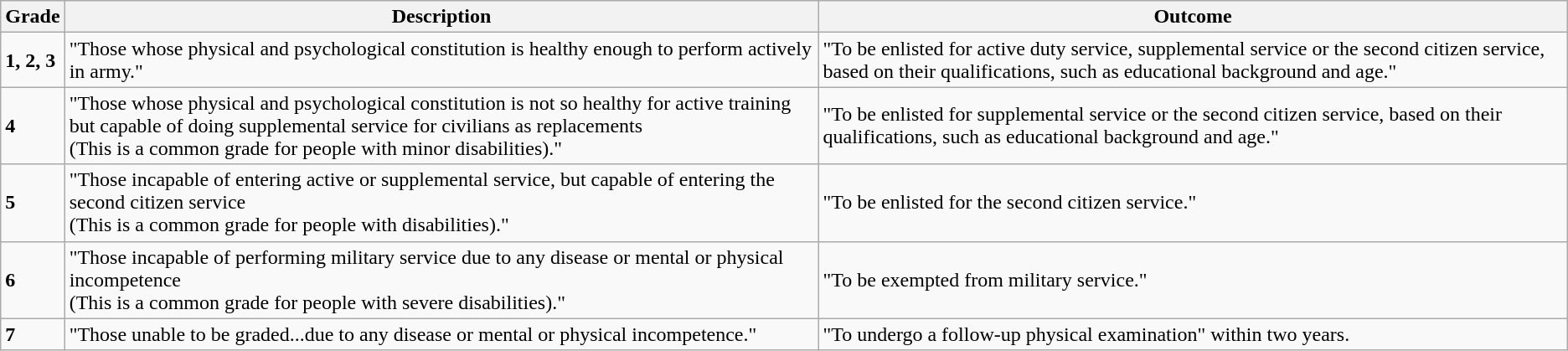<table class="wikitable">
<tr>
<th>Grade</th>
<th>Description</th>
<th>Outcome</th>
</tr>
<tr>
<td><strong>1, 2, 3</strong></td>
<td>"Those whose physical and psychological constitution is healthy enough to perform actively in army."</td>
<td>"To be enlisted for active duty service, supplemental service or the second citizen service, based on their qualifications, such as educational background and age."</td>
</tr>
<tr>
<td><strong>4</strong></td>
<td>"Those whose physical and psychological constitution is not so healthy for active training but capable of doing supplemental service for civilians as replacements<br>(This is a common grade for people with minor disabilities)."</td>
<td>"To be enlisted for supplemental service or the second citizen service, based on their qualifications, such as educational background and age."</td>
</tr>
<tr>
<td><strong>5</strong></td>
<td>"Those incapable of entering active or supplemental service, but capable of entering the second citizen service<br>(This is a common grade for people with disabilities)."</td>
<td>"To be enlisted for the second citizen service."</td>
</tr>
<tr>
<td><strong>6</strong></td>
<td>"Those incapable of performing military service due to any disease or mental or physical incompetence<br>(This is a common grade for people with severe disabilities)."</td>
<td>"To be exempted from military service."</td>
</tr>
<tr>
<td><strong>7</strong></td>
<td>"Those unable to be graded...due to any disease or mental or physical incompetence."</td>
<td>"To undergo a follow-up physical examination" within two years.</td>
</tr>
</table>
